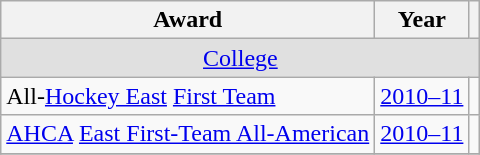<table class="wikitable">
<tr>
<th>Award</th>
<th>Year</th>
<th></th>
</tr>
<tr ALIGN="center" bgcolor="#e0e0e0">
<td colspan="3"><a href='#'>College</a></td>
</tr>
<tr>
<td>All-<a href='#'>Hockey East</a> <a href='#'>First Team</a></td>
<td><a href='#'>2010–11</a></td>
<td></td>
</tr>
<tr>
<td><a href='#'>AHCA</a> <a href='#'>East First-Team All-American</a></td>
<td><a href='#'>2010–11</a></td>
<td></td>
</tr>
<tr>
</tr>
</table>
